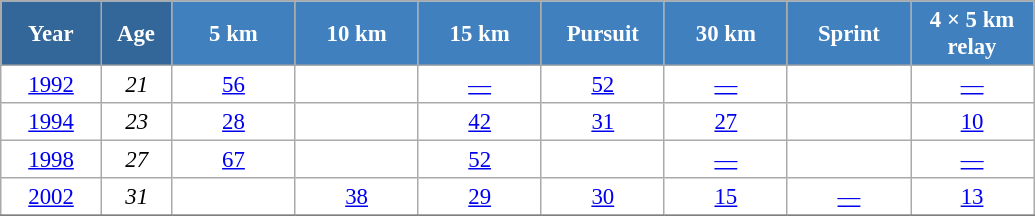<table class="wikitable" style="font-size:95%; text-align:center; border:grey solid 1px; border-collapse:collapse; background:#ffffff;">
<tr>
<th style="background-color:#369; color:white; width:60px;"> Year </th>
<th style="background-color:#369; color:white; width:40px;"> Age </th>
<th style="background-color:#4180be; color:white; width:75px;"> 5 km </th>
<th style="background-color:#4180be; color:white; width:75px;"> 10 km </th>
<th style="background-color:#4180be; color:white; width:75px;"> 15 km </th>
<th style="background-color:#4180be; color:white; width:75px;"> Pursuit </th>
<th style="background-color:#4180be; color:white; width:75px;"> 30 km </th>
<th style="background-color:#4180be; color:white; width:75px;"> Sprint </th>
<th style="background-color:#4180be; color:white; width:75px;"> 4 × 5 km <br> relay </th>
</tr>
<tr>
<td><a href='#'>1992</a></td>
<td><em>21</em></td>
<td><a href='#'>56</a></td>
<td></td>
<td><a href='#'>—</a></td>
<td><a href='#'>52</a></td>
<td><a href='#'>—</a></td>
<td></td>
<td><a href='#'>—</a></td>
</tr>
<tr>
<td><a href='#'>1994</a></td>
<td><em>23</em></td>
<td><a href='#'>28</a></td>
<td></td>
<td><a href='#'>42</a></td>
<td><a href='#'>31</a></td>
<td><a href='#'>27</a></td>
<td></td>
<td><a href='#'>10</a></td>
</tr>
<tr>
<td><a href='#'>1998</a></td>
<td><em>27</em></td>
<td><a href='#'>67</a></td>
<td></td>
<td><a href='#'>52</a></td>
<td><a href='#'></a></td>
<td><a href='#'>—</a></td>
<td></td>
<td><a href='#'>—</a></td>
</tr>
<tr>
<td><a href='#'>2002</a></td>
<td><em>31</em></td>
<td></td>
<td><a href='#'>38</a></td>
<td><a href='#'>29</a></td>
<td><a href='#'>30</a></td>
<td><a href='#'>15</a></td>
<td><a href='#'>—</a></td>
<td><a href='#'>13</a></td>
</tr>
<tr>
</tr>
</table>
